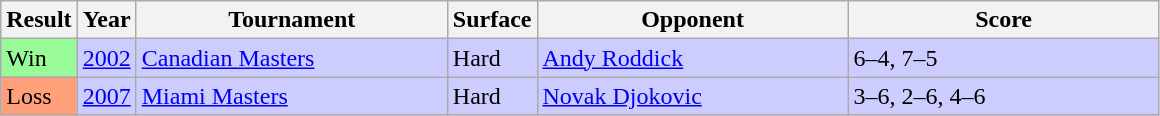<table class="sortable wikitable">
<tr>
<th>Result</th>
<th>Year</th>
<th width=200>Tournament</th>
<th>Surface</th>
<th width=200>Opponent</th>
<th width=200 class=unsortable>Score</th>
</tr>
<tr style="background:#ccf;">
<td style="background:#98fb98;">Win</td>
<td><a href='#'>2002</a></td>
<td><a href='#'>Canadian Masters</a></td>
<td>Hard</td>
<td> <a href='#'>Andy Roddick</a></td>
<td>6–4, 7–5</td>
</tr>
<tr style="background:#ccf;">
<td bgcolor=FFA07A>Loss</td>
<td><a href='#'>2007</a></td>
<td><a href='#'>Miami Masters</a></td>
<td>Hard</td>
<td> <a href='#'>Novak Djokovic</a></td>
<td>3–6, 2–6, 4–6</td>
</tr>
</table>
